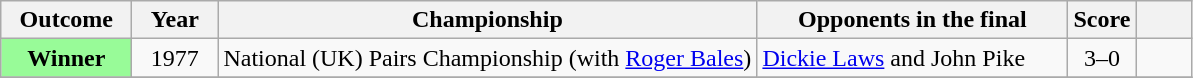<table class="sortable wikitable plainrowheaders">
<tr>
<th scope="col" width="80">Outcome</th>
<th scope="col" width="50">Year</th>
<th scope="col">Championship</th>
<th scope="col" width="200">Opponents in the final</th>
<th scope="col">Score</th>
<th scope="col" class="unsortable" width="30"></th>
</tr>
<tr>
<th scope="row" style="background:#98FB98">Winner</th>
<td align="center">1977</td>
<td>National (UK) Pairs Championship (with <a href='#'>Roger Bales</a>)</td>
<td><a href='#'>Dickie Laws</a> and John Pike</td>
<td align="center">3–0</td>
<td align="center"></td>
</tr>
<tr>
</tr>
</table>
